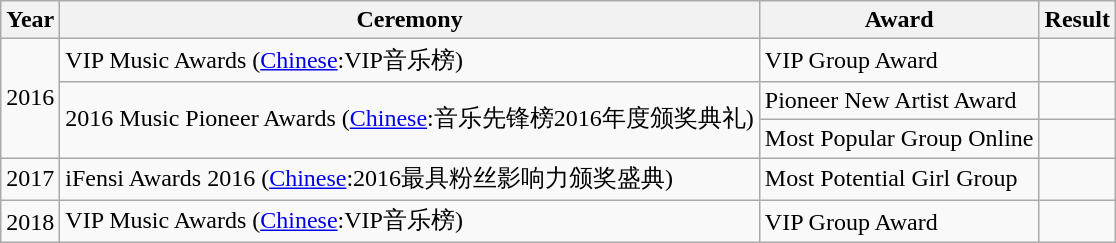<table class="wikitable">
<tr>
<th>Year</th>
<th>Ceremony</th>
<th>Award</th>
<th>Result</th>
</tr>
<tr>
<td rowspan="3">2016</td>
<td>VIP Music Awards (<a href='#'>Chinese</a>:VIP音乐榜)</td>
<td>VIP Group Award</td>
<td></td>
</tr>
<tr>
<td rowspan="2">2016 Music Pioneer Awards (<a href='#'>Chinese</a>:音乐先锋榜2016年度颁奖典礼)</td>
<td>Pioneer New Artist Award</td>
<td></td>
</tr>
<tr>
<td>Most Popular Group Online</td>
<td></td>
</tr>
<tr>
<td>2017</td>
<td>iFensi Awards 2016 (<a href='#'>Chinese</a>:2016最具粉丝影响力颁奖盛典)</td>
<td>Most Potential Girl Group</td>
<td></td>
</tr>
<tr>
<td>2018</td>
<td>VIP Music Awards (<a href='#'>Chinese</a>:VIP音乐榜)</td>
<td>VIP Group Award</td>
<td></td>
</tr>
</table>
